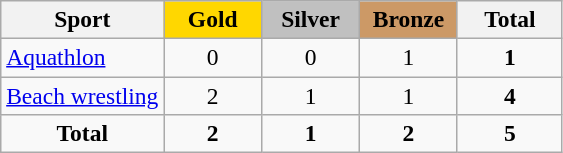<table class="wikitable" style="text-align:center; font-size:98%;">
<tr>
<th>Sport</th>
<td style="background:gold; width:3.7em; font-weight:bold;">Gold</td>
<td style="background:silver; width:3.7em; font-weight:bold;">Silver</td>
<td style="background:#c96; width:3.7em; font-weight:bold;">Bronze</td>
<th style="width:4em; font-weight:bold;">Total</th>
</tr>
<tr>
<td align=left><a href='#'>Aquathlon</a></td>
<td>0</td>
<td>0</td>
<td>1</td>
<td><strong>1</strong></td>
</tr>
<tr>
<td align=left><a href='#'>Beach wrestling</a></td>
<td>2</td>
<td>1</td>
<td>1</td>
<td><strong>4</strong></td>
</tr>
<tr>
<td align=center><strong>Total</strong></td>
<td><strong>2</strong></td>
<td><strong>1</strong></td>
<td><strong>2</strong></td>
<td><strong>5</strong></td>
</tr>
</table>
